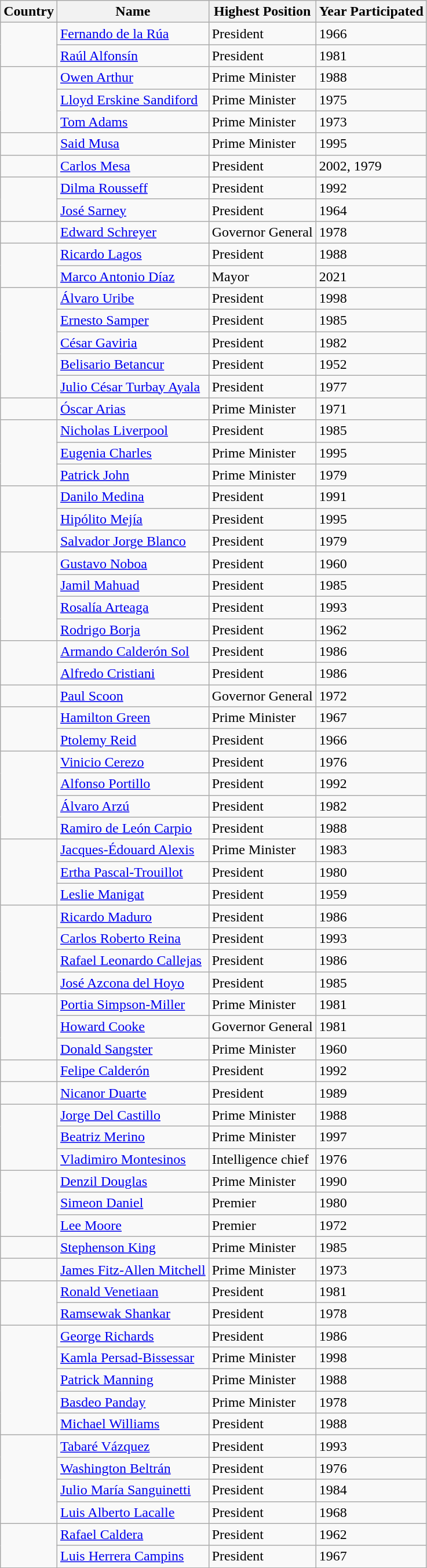<table class="wikitable">
<tr>
<th>Country</th>
<th>Name</th>
<th>Highest Position</th>
<th>Year Participated</th>
</tr>
<tr>
<td rowspan="2"></td>
<td><a href='#'>Fernando de la Rúa</a></td>
<td>President</td>
<td>1966</td>
</tr>
<tr>
<td><a href='#'>Raúl Alfonsín</a></td>
<td>President</td>
<td>1981</td>
</tr>
<tr>
<td rowspan="3"></td>
<td><a href='#'>Owen Arthur</a></td>
<td>Prime Minister</td>
<td>1988</td>
</tr>
<tr>
<td><a href='#'>Lloyd Erskine Sandiford</a></td>
<td>Prime Minister</td>
<td>1975</td>
</tr>
<tr>
<td><a href='#'>Tom Adams</a></td>
<td>Prime Minister</td>
<td>1973</td>
</tr>
<tr>
<td></td>
<td><a href='#'>Said Musa</a></td>
<td>Prime Minister</td>
<td>1995</td>
</tr>
<tr>
<td></td>
<td><a href='#'>Carlos Mesa</a></td>
<td>President</td>
<td>2002, 1979</td>
</tr>
<tr>
<td rowspan="2"></td>
<td><a href='#'>Dilma Rousseff</a></td>
<td>President</td>
<td>1992</td>
</tr>
<tr>
<td><a href='#'>José Sarney</a></td>
<td>President</td>
<td>1964</td>
</tr>
<tr>
<td></td>
<td><a href='#'>Edward Schreyer</a></td>
<td>Governor General</td>
<td>1978</td>
</tr>
<tr>
<td rowspan="2"></td>
<td><a href='#'>Ricardo Lagos</a></td>
<td>President</td>
<td>1988</td>
</tr>
<tr>
<td><a href='#'>Marco Antonio Díaz</a></td>
<td>Mayor</td>
<td>2021</td>
</tr>
<tr>
<td rowspan="5"></td>
<td><a href='#'>Álvaro Uribe</a></td>
<td>President</td>
<td>1998</td>
</tr>
<tr>
<td><a href='#'>Ernesto Samper</a></td>
<td>President</td>
<td>1985</td>
</tr>
<tr>
<td><a href='#'>César Gaviria</a></td>
<td>President</td>
<td>1982</td>
</tr>
<tr>
<td><a href='#'>Belisario Betancur</a></td>
<td>President</td>
<td>1952</td>
</tr>
<tr>
<td><a href='#'>Julio César Turbay Ayala</a></td>
<td>President</td>
<td>1977</td>
</tr>
<tr>
<td></td>
<td><a href='#'>Óscar Arias</a></td>
<td>Prime Minister</td>
<td>1971</td>
</tr>
<tr>
<td rowspan="3"></td>
<td><a href='#'>Nicholas Liverpool</a></td>
<td>President</td>
<td>1985</td>
</tr>
<tr>
<td><a href='#'>Eugenia Charles</a></td>
<td>Prime Minister</td>
<td>1995</td>
</tr>
<tr>
<td><a href='#'>Patrick John</a></td>
<td>Prime Minister</td>
<td>1979</td>
</tr>
<tr>
<td rowspan="3"></td>
<td><a href='#'>Danilo Medina</a></td>
<td>President</td>
<td>1991</td>
</tr>
<tr>
<td><a href='#'>Hipólito Mejía</a></td>
<td>President</td>
<td>1995</td>
</tr>
<tr>
<td><a href='#'>Salvador Jorge Blanco</a></td>
<td>President</td>
<td>1979</td>
</tr>
<tr>
<td rowspan="4"></td>
<td><a href='#'>Gustavo Noboa</a></td>
<td>President</td>
<td>1960</td>
</tr>
<tr>
<td><a href='#'>Jamil Mahuad</a></td>
<td>President</td>
<td>1985</td>
</tr>
<tr>
<td><a href='#'>Rosalía Arteaga</a></td>
<td>President</td>
<td>1993</td>
</tr>
<tr>
<td><a href='#'>Rodrigo Borja</a></td>
<td>President</td>
<td>1962</td>
</tr>
<tr>
<td rowspan="2"></td>
<td><a href='#'>Armando Calderón Sol</a></td>
<td>President</td>
<td>1986</td>
</tr>
<tr>
<td><a href='#'>Alfredo Cristiani</a></td>
<td>President</td>
<td>1986</td>
</tr>
<tr>
<td></td>
<td><a href='#'>Paul Scoon</a></td>
<td>Governor General</td>
<td>1972</td>
</tr>
<tr>
<td rowspan="2"></td>
<td><a href='#'>Hamilton Green</a></td>
<td>Prime Minister</td>
<td>1967</td>
</tr>
<tr>
<td><a href='#'>Ptolemy Reid</a></td>
<td>President</td>
<td>1966</td>
</tr>
<tr>
<td rowspan="4"></td>
<td><a href='#'>Vinicio Cerezo</a></td>
<td>President</td>
<td>1976</td>
</tr>
<tr>
<td><a href='#'>Alfonso Portillo</a></td>
<td>President</td>
<td>1992</td>
</tr>
<tr>
<td><a href='#'>Álvaro Arzú</a></td>
<td>President</td>
<td>1982</td>
</tr>
<tr>
<td><a href='#'>Ramiro de León Carpio</a></td>
<td>President</td>
<td>1988</td>
</tr>
<tr>
<td rowspan="3"></td>
<td><a href='#'>Jacques-Édouard Alexis</a></td>
<td>Prime Minister</td>
<td>1983</td>
</tr>
<tr>
<td><a href='#'>Ertha Pascal-Trouillot</a></td>
<td>President</td>
<td>1980</td>
</tr>
<tr>
<td><a href='#'>Leslie Manigat</a></td>
<td>President</td>
<td>1959</td>
</tr>
<tr>
<td rowspan="4"></td>
<td><a href='#'>Ricardo Maduro</a></td>
<td>President</td>
<td>1986</td>
</tr>
<tr>
<td><a href='#'>Carlos Roberto Reina</a></td>
<td>President</td>
<td>1993</td>
</tr>
<tr>
<td><a href='#'>Rafael Leonardo Callejas</a></td>
<td>President</td>
<td>1986</td>
</tr>
<tr>
<td><a href='#'>José Azcona del Hoyo</a></td>
<td>President</td>
<td>1985</td>
</tr>
<tr>
<td rowspan="3"></td>
<td><a href='#'>Portia Simpson-Miller</a></td>
<td>Prime Minister</td>
<td>1981</td>
</tr>
<tr>
<td><a href='#'>Howard Cooke</a></td>
<td>Governor General</td>
<td>1981</td>
</tr>
<tr>
<td><a href='#'>Donald Sangster</a></td>
<td>Prime Minister</td>
<td>1960</td>
</tr>
<tr>
<td></td>
<td><a href='#'>Felipe Calderón</a></td>
<td>President</td>
<td>1992</td>
</tr>
<tr>
<td></td>
<td><a href='#'>Nicanor Duarte</a></td>
<td>President</td>
<td>1989</td>
</tr>
<tr>
<td rowspan="3"></td>
<td><a href='#'>Jorge Del Castillo</a></td>
<td>Prime Minister</td>
<td>1988</td>
</tr>
<tr>
<td><a href='#'>Beatriz Merino</a></td>
<td>Prime Minister</td>
<td>1997</td>
</tr>
<tr>
<td><a href='#'>Vladimiro Montesinos</a></td>
<td>Intelligence chief</td>
<td>1976</td>
</tr>
<tr>
<td rowspan="3"></td>
<td><a href='#'>Denzil Douglas</a></td>
<td>Prime Minister</td>
<td>1990</td>
</tr>
<tr>
<td><a href='#'>Simeon Daniel</a></td>
<td>Premier</td>
<td>1980</td>
</tr>
<tr>
<td><a href='#'>Lee Moore</a></td>
<td>Premier</td>
<td>1972</td>
</tr>
<tr>
<td></td>
<td><a href='#'>Stephenson King</a></td>
<td>Prime Minister</td>
<td>1985</td>
</tr>
<tr>
<td></td>
<td><a href='#'>James Fitz-Allen Mitchell</a></td>
<td>Prime Minister</td>
<td>1973</td>
</tr>
<tr>
<td rowspan="2"></td>
<td><a href='#'>Ronald Venetiaan</a></td>
<td>President</td>
<td>1981</td>
</tr>
<tr>
<td><a href='#'>Ramsewak Shankar</a></td>
<td>President</td>
<td>1978</td>
</tr>
<tr>
<td rowspan="5"></td>
<td><a href='#'>George Richards</a></td>
<td>President</td>
<td>1986</td>
</tr>
<tr>
<td><a href='#'>Kamla Persad-Bissessar</a></td>
<td>Prime Minister</td>
<td>1998</td>
</tr>
<tr>
<td><a href='#'>Patrick Manning</a></td>
<td>Prime Minister</td>
<td>1988</td>
</tr>
<tr>
<td><a href='#'>Basdeo Panday</a></td>
<td>Prime Minister</td>
<td>1978</td>
</tr>
<tr>
<td><a href='#'>Michael Williams</a></td>
<td>President</td>
<td>1988</td>
</tr>
<tr>
<td rowspan="4"></td>
<td><a href='#'>Tabaré Vázquez</a></td>
<td>President</td>
<td>1993</td>
</tr>
<tr>
<td><a href='#'>Washington Beltrán</a></td>
<td>President</td>
<td>1976</td>
</tr>
<tr>
<td><a href='#'>Julio María Sanguinetti</a></td>
<td>President</td>
<td>1984</td>
</tr>
<tr>
<td><a href='#'>Luis Alberto Lacalle</a></td>
<td>President</td>
<td>1968</td>
</tr>
<tr>
<td rowspan="2"></td>
<td><a href='#'>Rafael Caldera</a></td>
<td>President</td>
<td>1962</td>
</tr>
<tr>
<td><a href='#'>Luis Herrera Campins</a></td>
<td>President</td>
<td>1967</td>
</tr>
</table>
